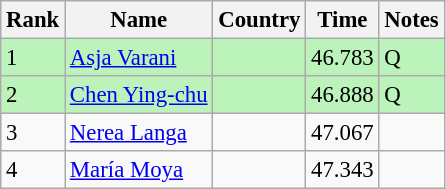<table class="wikitable" style="font-size:95%" style="text-align:center; width:35em;">
<tr>
<th>Rank</th>
<th>Name</th>
<th>Country</th>
<th>Time</th>
<th>Notes</th>
</tr>
<tr bgcolor=bbf3bb>
<td>1</td>
<td align=left><a href='#'>Asja Varani</a></td>
<td align=left></td>
<td>46.783</td>
<td>Q</td>
</tr>
<tr bgcolor=bbf3bb>
<td>2</td>
<td align=left><a href='#'>Chen Ying-chu</a></td>
<td align=left></td>
<td>46.888</td>
<td>Q</td>
</tr>
<tr>
<td>3</td>
<td align=left><a href='#'>Nerea Langa</a></td>
<td align=left></td>
<td>47.067</td>
<td></td>
</tr>
<tr>
<td>4</td>
<td align=left><a href='#'>María Moya</a></td>
<td align=left></td>
<td>47.343</td>
<td></td>
</tr>
</table>
